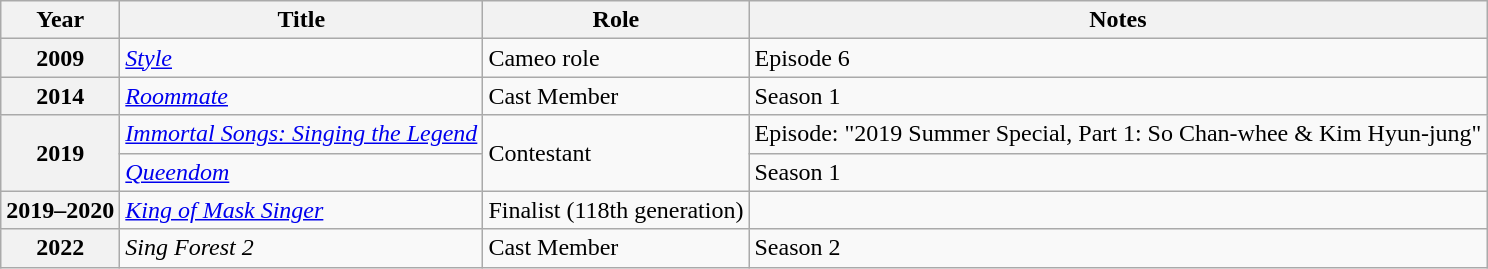<table class="wikitable plainrowheaders sortable">
<tr>
<th scope="col">Year</th>
<th scope="col">Title</th>
<th scope="col">Role</th>
<th scope="col">Notes</th>
</tr>
<tr>
<th scope="row">2009</th>
<td><em><a href='#'>Style</a></em></td>
<td>Cameo role</td>
<td>Episode 6</td>
</tr>
<tr>
<th scope="row">2014</th>
<td><em><a href='#'>Roommate</a></em></td>
<td>Cast Member</td>
<td>Season 1</td>
</tr>
<tr>
<th scope="row" rowspan="2">2019</th>
<td><em><a href='#'>Immortal Songs: Singing the Legend</a></em></td>
<td rowspan="2">Contestant</td>
<td>Episode: "2019 Summer Special, Part 1: So Chan-whee & Kim Hyun-jung"</td>
</tr>
<tr>
<td><em><a href='#'>Queendom</a></em></td>
<td>Season 1</td>
</tr>
<tr>
<th scope="row">2019–2020</th>
<td><em><a href='#'>King of Mask Singer</a></em></td>
<td>Finalist (118th generation)</td>
</tr>
<tr>
<th scope="row">2022</th>
<td><em>Sing Forest 2</em></td>
<td>Cast Member</td>
<td>Season 2</td>
</tr>
</table>
